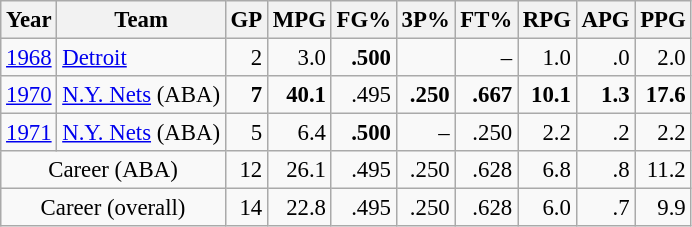<table class="wikitable sortable" style="font-size:95%; text-align:right;">
<tr>
<th>Year</th>
<th>Team</th>
<th>GP</th>
<th>MPG</th>
<th>FG%</th>
<th>3P%</th>
<th>FT%</th>
<th>RPG</th>
<th>APG</th>
<th>PPG</th>
</tr>
<tr>
<td style="text-align:left;"><a href='#'>1968</a></td>
<td style="text-align:left;"><a href='#'>Detroit</a></td>
<td>2</td>
<td>3.0</td>
<td><strong>.500</strong></td>
<td></td>
<td>–</td>
<td>1.0</td>
<td>.0</td>
<td>2.0</td>
</tr>
<tr>
<td style="text-align:left;"><a href='#'>1970</a></td>
<td style="text-align:left;"><a href='#'>N.Y. Nets</a> (ABA)</td>
<td><strong>7</strong></td>
<td><strong>40.1</strong></td>
<td>.495</td>
<td><strong>.250</strong></td>
<td><strong>.667</strong></td>
<td><strong>10.1</strong></td>
<td><strong>1.3</strong></td>
<td><strong>17.6</strong></td>
</tr>
<tr>
<td style="text-align:left;"><a href='#'>1971</a></td>
<td style="text-align:left;"><a href='#'>N.Y. Nets</a> (ABA)</td>
<td>5</td>
<td>6.4</td>
<td><strong>.500</strong></td>
<td>–</td>
<td>.250</td>
<td>2.2</td>
<td>.2</td>
<td>2.2</td>
</tr>
<tr class="sortbottom">
<td colspan="2" style="text-align:center;">Career (ABA)</td>
<td>12</td>
<td>26.1</td>
<td>.495</td>
<td>.250</td>
<td>.628</td>
<td>6.8</td>
<td>.8</td>
<td>11.2</td>
</tr>
<tr class="sortbottom">
<td colspan="2" style="text-align:center;">Career (overall)</td>
<td>14</td>
<td>22.8</td>
<td>.495</td>
<td>.250</td>
<td>.628</td>
<td>6.0</td>
<td>.7</td>
<td>9.9</td>
</tr>
</table>
